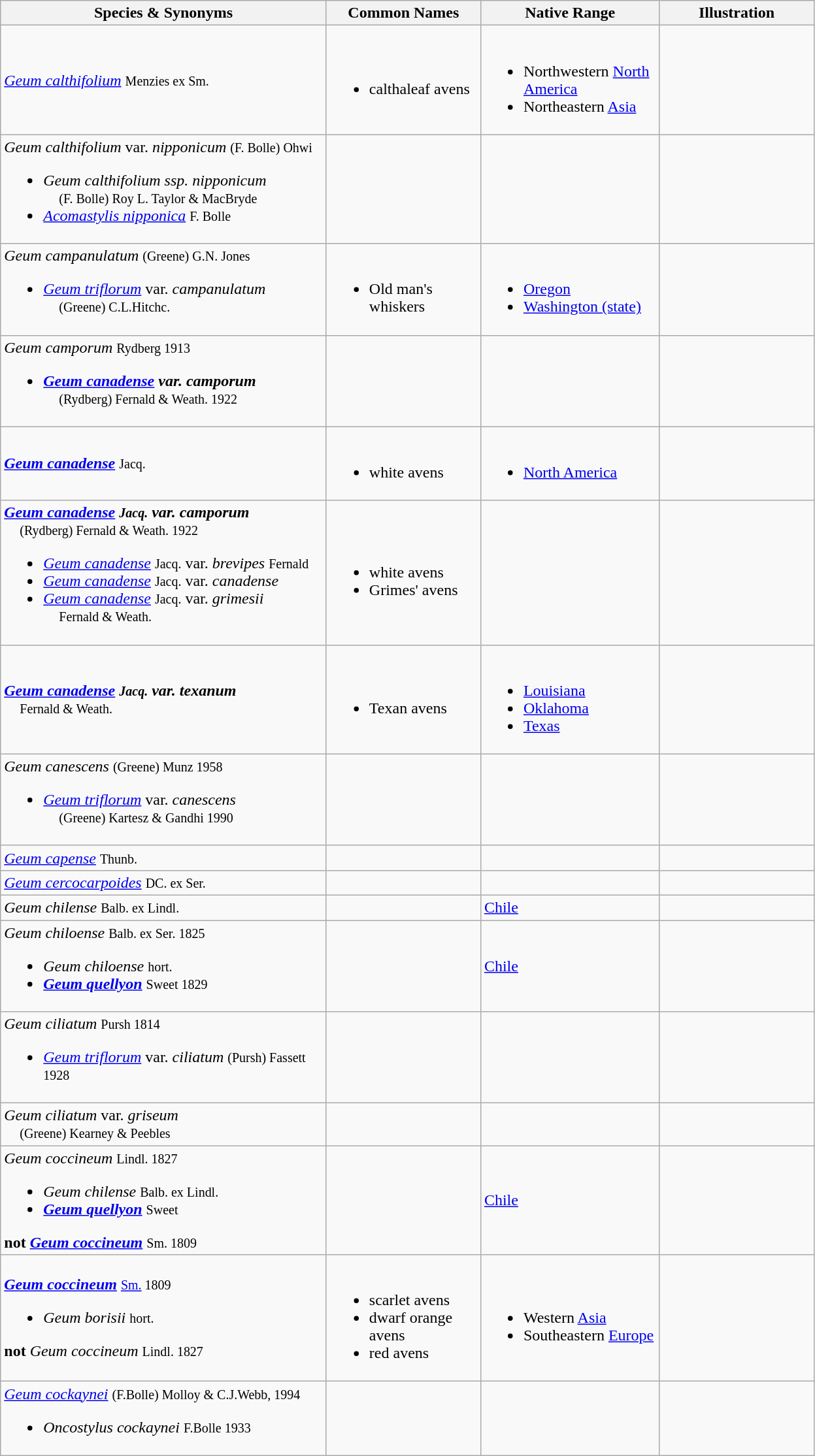<table class="wikitable">
<tr>
<th width=325>Species & Synonyms</th>
<th width=150>Common Names</th>
<th width=175>Native Range</th>
<th width=150>Illustration</th>
</tr>
<tr>
<td><em><a href='#'>Geum calthifolium</a></em> <small>Menzies ex Sm.</small></td>
<td><br><ul><li>calthaleaf avens</li></ul></td>
<td><br><ul><li>Northwestern <a href='#'>North America</a></li><li>Northeastern <a href='#'>Asia</a></li></ul></td>
<td></td>
</tr>
<tr>
<td><em>Geum calthifolium</em> var. <em>nipponicum</em> <small>(F. Bolle) Ohwi</small><br><ul><li><em>Geum calthifolium ssp. nipponicum</em><br> <small>(F. Bolle) Roy L. Taylor & MacBryde</small></li><li><em><a href='#'>Acomastylis nipponica</a></em> <small>F. Bolle</small></li></ul></td>
<td></td>
<td></td>
<td></td>
</tr>
<tr>
<td><em>Geum campanulatum</em> <small>(Greene) G.N. Jones</small><br><ul><li><em><a href='#'>Geum triflorum</a></em> var. <em>campanulatum</em><br> <small>(Greene) C.L.Hitchc.</small></li></ul></td>
<td><br><ul><li>Old man's whiskers</li></ul></td>
<td><br><ul><li><a href='#'>Oregon</a></li><li><a href='#'>Washington (state)</a></li></ul></td>
<td></td>
</tr>
<tr>
<td><em>Geum camporum</em> <small>Rydberg 1913</small><br><ul><li><strong><em><a href='#'>Geum canadense</a><em> var. </em>camporum</em></strong><br> <small>(Rydberg) Fernald & Weath. 1922</small></li></ul></td>
<td></td>
<td></td>
<td></td>
</tr>
<tr>
<td><strong><em><a href='#'>Geum canadense</a></em></strong> <small>Jacq.</small></td>
<td><br><ul><li>white avens</li></ul></td>
<td><br><ul><li><a href='#'>North America</a></li></ul></td>
<td></td>
</tr>
<tr>
<td><strong><em><a href='#'>Geum canadense</a><em> <small>Jacq.</small> var. </em>camporum</em></strong><br> <small>(Rydberg) Fernald & Weath. 1922</small><br><ul><li><em><a href='#'>Geum canadense</a></em> <small>Jacq.</small> var. <em>brevipes</em> <small>Fernald</small></li><li><em><a href='#'>Geum canadense</a></em> <small>Jacq.</small> var. <em>canadense</em></li><li><em><a href='#'>Geum canadense</a></em> <small>Jacq.</small> var. <em>grimesii</em><br> <small>Fernald & Weath.</small></li></ul></td>
<td><br><ul><li>white avens</li><li>Grimes' avens</li></ul></td>
<td></td>
<td></td>
</tr>
<tr>
<td><strong><em><a href='#'>Geum canadense</a><em> <small>Jacq.</small> var. </em>texanum</em></strong><br> <small>Fernald & Weath.</small></td>
<td><br><ul><li>Texan avens</li></ul></td>
<td><br><ul><li><a href='#'>Louisiana</a></li><li><a href='#'>Oklahoma</a></li><li><a href='#'>Texas</a></li></ul></td>
<td></td>
</tr>
<tr>
<td><em>Geum canescens</em> <small>(Greene) Munz 1958</small><br><ul><li><em><a href='#'>Geum triflorum</a></em> var. <em>canescens</em><br> <small>(Greene) Kartesz & Gandhi 1990</small></li></ul></td>
<td></td>
<td></td>
<td></td>
</tr>
<tr>
<td><em><a href='#'>Geum capense</a></em> <small>Thunb.</small></td>
<td></td>
<td></td>
<td></td>
</tr>
<tr>
<td><em><a href='#'>Geum cercocarpoides</a></em> <small>DC. ex Ser.</small></td>
<td></td>
<td></td>
<td></td>
</tr>
<tr>
<td><em>Geum chilense</em> <small>Balb. ex Lindl.</small></td>
<td></td>
<td><a href='#'>Chile</a></td>
<td></td>
</tr>
<tr>
<td><em>Geum chiloense</em> <small>Balb. ex Ser. 1825</small><br><ul><li><em>Geum chiloense</em> <small>hort.</small></li><li><strong><em><a href='#'>Geum quellyon</a></em></strong> <small>Sweet 1829</small></li></ul></td>
<td></td>
<td><a href='#'>Chile</a></td>
<td></td>
</tr>
<tr>
<td><em>Geum ciliatum</em> <small>Pursh 1814</small><br><ul><li><em><a href='#'>Geum triflorum</a></em> var. <em>ciliatum</em> <small>(Pursh) Fassett 1928</small></li></ul></td>
<td></td>
<td></td>
<td></td>
</tr>
<tr>
<td><em>Geum ciliatum</em> var. <em>griseum</em><br> <small>(Greene) Kearney & Peebles</small></td>
<td></td>
<td></td>
<td></td>
</tr>
<tr>
<td><em>Geum coccineum</em> <small>Lindl. 1827</small><br><ul><li><em>Geum chilense</em> <small>Balb. ex Lindl.</small></li><li><strong><em><a href='#'>Geum quellyon</a></em></strong> <small>Sweet</small></li></ul><strong>not</strong> <strong><em><a href='#'>Geum coccineum</a></em></strong> <small>Sm. 1809</small></td>
<td></td>
<td><a href='#'>Chile</a></td>
<td></td>
</tr>
<tr>
<td><strong><em><a href='#'>Geum coccineum</a></em></strong> <small><a href='#'>Sm.</a> 1809</small><br><ul><li><em>Geum borisii</em> <small>hort.</small></li></ul><strong>not</strong> <em>Geum coccineum</em> <small>Lindl. 1827</small></td>
<td><br><ul><li>scarlet avens</li><li>dwarf orange avens</li><li>red avens</li></ul></td>
<td><br><ul><li>Western <a href='#'>Asia</a></li><li>Southeastern <a href='#'>Europe</a><br></li></ul></td>
<td></td>
</tr>
<tr>
<td><em><a href='#'>Geum cockaynei</a></em> <small>(F.Bolle) Molloy & C.J.Webb, 1994</small><br><ul><li><em>Oncostylus cockaynei</em> <small>F.Bolle 1933</small></li></ul></td>
<td></td>
<td></td>
<td></td>
</tr>
</table>
